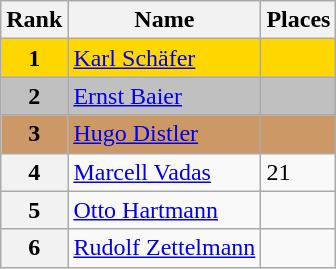<table class="wikitable">
<tr>
<th>Rank</th>
<th>Name</th>
<th>Places</th>
</tr>
<tr bgcolor="gold">
<td align="center"><strong>1</strong></td>
<td> <a href='#'>Karl Schäfer</a></td>
<td></td>
</tr>
<tr bgcolor="silver">
<td align="center"><strong>2</strong></td>
<td> <a href='#'>Ernst Baier</a></td>
<td></td>
</tr>
<tr bgcolor="cc9966">
<td align="center"><strong>3</strong></td>
<td> <a href='#'>Hugo Distler</a></td>
<td></td>
</tr>
<tr>
<th>4</th>
<td> <a href='#'>Marcell Vadas</a></td>
<td>21</td>
</tr>
<tr>
<th>5</th>
<td> <a href='#'>Otto Hartmann</a></td>
<td></td>
</tr>
<tr>
<th>6</th>
<td> <a href='#'>Rudolf Zettelmann</a></td>
<td></td>
</tr>
</table>
